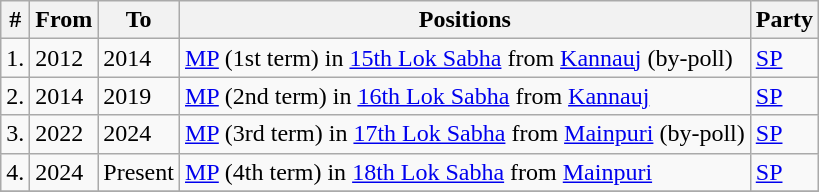<table class="wikitable">
<tr>
<th>#</th>
<th>From</th>
<th>To</th>
<th>Positions</th>
<th>Party</th>
</tr>
<tr>
<td>1.</td>
<td>2012</td>
<td>2014</td>
<td><a href='#'>MP</a> (1st term) in <a href='#'>15th Lok Sabha</a> from <a href='#'>Kannauj</a> (by-poll)</td>
<td><a href='#'>SP</a></td>
</tr>
<tr>
<td>2.</td>
<td>2014</td>
<td>2019</td>
<td><a href='#'>MP</a> (2nd term) in <a href='#'>16th Lok Sabha</a> from <a href='#'>Kannauj</a></td>
<td><a href='#'>SP</a></td>
</tr>
<tr>
<td>3.</td>
<td>2022</td>
<td>2024</td>
<td><a href='#'>MP</a> (3rd term) in <a href='#'>17th Lok Sabha</a> from <a href='#'>Mainpuri</a> (by-poll)</td>
<td><a href='#'>SP</a></td>
</tr>
<tr>
<td>4.</td>
<td>2024</td>
<td>Present</td>
<td><a href='#'>MP</a> (4th term) in <a href='#'>18th Lok Sabha</a> from <a href='#'>Mainpuri</a></td>
<td><a href='#'>SP</a></td>
</tr>
<tr>
</tr>
</table>
